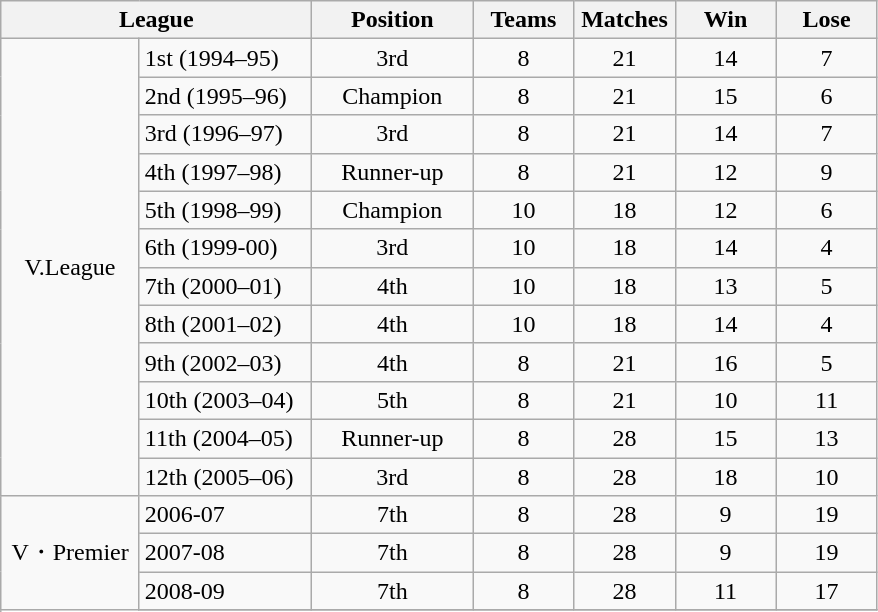<table class="wikitable" border="1">
<tr>
<th width=200 colspan=2>League</th>
<th width=100>Position</th>
<th width=60 align=center>Teams</th>
<th width=60>Matches</th>
<th width=60>Win</th>
<th width=60>Lose</th>
</tr>
<tr>
<td align=center rowspan=12>V.League</td>
<td>1st (1994–95)</td>
<td align=center>3rd</td>
<td align=center>8</td>
<td align=center>21</td>
<td align=center>14</td>
<td align=center>7</td>
</tr>
<tr>
<td>2nd (1995–96)</td>
<td align=center>Champion</td>
<td align=center>8</td>
<td align=center>21</td>
<td align=center>15</td>
<td align=center>6</td>
</tr>
<tr>
<td>3rd (1996–97)</td>
<td align=center>3rd</td>
<td align=center>8</td>
<td align=center>21</td>
<td align=center>14</td>
<td align=center>7</td>
</tr>
<tr>
<td>4th (1997–98)</td>
<td align=center>Runner-up</td>
<td align=center>8</td>
<td align=center>21</td>
<td align=center>12</td>
<td align=center>9</td>
</tr>
<tr>
<td>5th (1998–99)</td>
<td align=center>Champion</td>
<td align=center>10</td>
<td align=center>18</td>
<td align=center>12</td>
<td align=center>6</td>
</tr>
<tr>
<td>6th (1999-00)</td>
<td align=center>3rd</td>
<td align=center>10</td>
<td align=center>18</td>
<td align=center>14</td>
<td align=center>4</td>
</tr>
<tr>
<td>7th (2000–01)</td>
<td align=center>4th</td>
<td align=center>10</td>
<td align=center>18</td>
<td align=center>13</td>
<td align=center>5</td>
</tr>
<tr>
<td>8th (2001–02)</td>
<td align=center>4th</td>
<td align=center>10</td>
<td align=center>18</td>
<td align=center>14</td>
<td align=center>4</td>
</tr>
<tr>
<td>9th (2002–03)</td>
<td align=center>4th</td>
<td align=center>8</td>
<td align=center>21</td>
<td align=center>16</td>
<td align=center>5</td>
</tr>
<tr>
<td>10th (2003–04)</td>
<td align=center>5th</td>
<td align=center>8</td>
<td align=center>21</td>
<td align=center>10</td>
<td align=center>11</td>
</tr>
<tr>
<td>11th (2004–05)</td>
<td align=center>Runner-up</td>
<td align=center>8</td>
<td align=center>28</td>
<td align=center>15</td>
<td align=center>13</td>
</tr>
<tr>
<td>12th (2005–06)</td>
<td align=center>3rd</td>
<td align=center>8</td>
<td align=center>28</td>
<td align=center>18</td>
<td align=center>10</td>
</tr>
<tr>
<td align=center rowspan=10>V・Premier</td>
<td>2006-07</td>
<td align=center>7th</td>
<td align=center>8</td>
<td align=center>28</td>
<td align=center>9</td>
<td align=center>19</td>
</tr>
<tr>
<td>2007-08</td>
<td align=center>7th</td>
<td align=center>8</td>
<td align=center>28</td>
<td align=center>9</td>
<td align=center>19</td>
</tr>
<tr>
<td>2008-09</td>
<td align=center>7th</td>
<td align=center>8</td>
<td align=center>28</td>
<td align=center>11</td>
<td align=center>17</td>
</tr>
<tr>
</tr>
</table>
